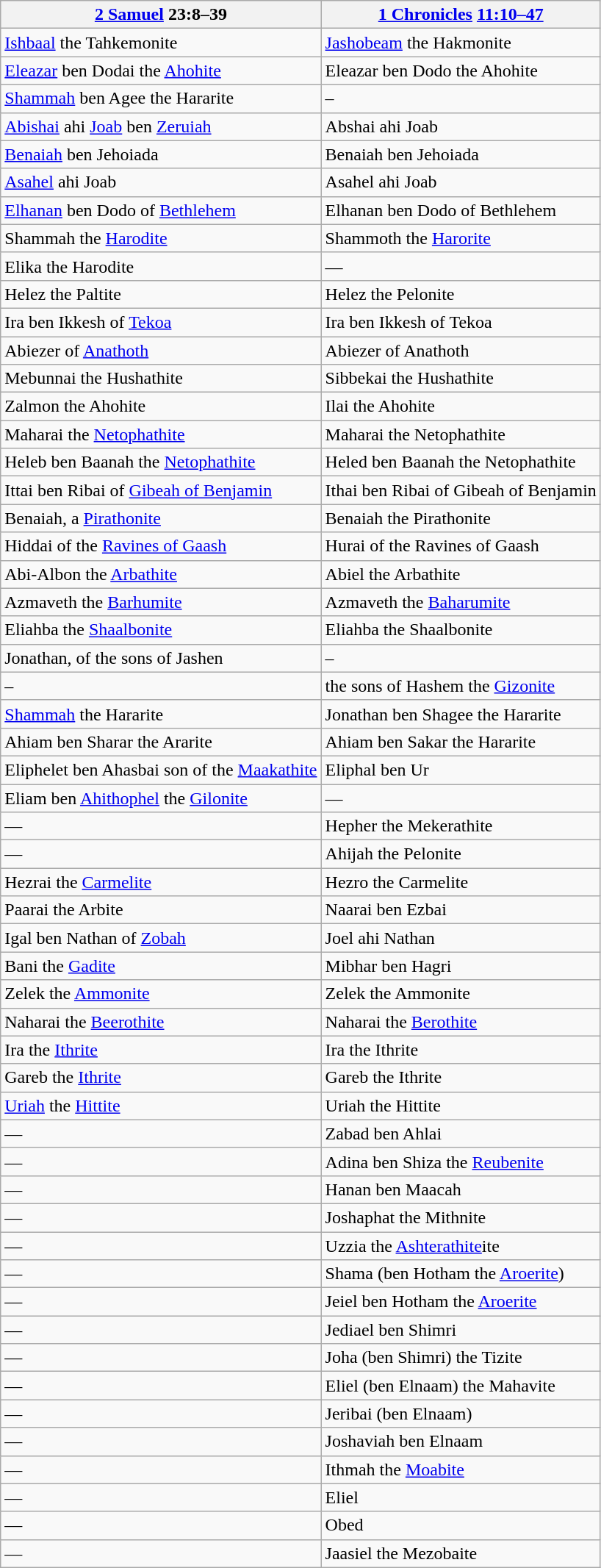<table class="wikitable sortable">
<tr>
<th><a href='#'>2 Samuel</a> 23:8–39</th>
<th><a href='#'>1 Chronicles</a> <a href='#'>11:10–47</a></th>
</tr>
<tr>
<td><a href='#'>Ishbaal</a> the Tahkemonite</td>
<td><a href='#'>Jashobeam</a> the Hakmonite</td>
</tr>
<tr>
<td><a href='#'>Eleazar</a> ben Dodai the <a href='#'>Ahohite</a></td>
<td>Eleazar ben Dodo the Ahohite</td>
</tr>
<tr>
<td><a href='#'>Shammah</a> ben Agee the Hararite</td>
<td>–</td>
</tr>
<tr>
<td><a href='#'>Abishai</a> ahi <a href='#'>Joab</a> ben <a href='#'>Zeruiah</a></td>
<td>Abshai ahi Joab</td>
</tr>
<tr>
<td><a href='#'>Benaiah</a> ben Jehoiada</td>
<td>Benaiah ben Jehoiada</td>
</tr>
<tr>
<td><a href='#'>Asahel</a> ahi Joab</td>
<td>Asahel ahi Joab</td>
</tr>
<tr>
<td><a href='#'>Elhanan</a> ben Dodo of <a href='#'>Bethlehem</a></td>
<td>Elhanan ben Dodo of Bethlehem</td>
</tr>
<tr>
<td>Shammah the <a href='#'>Harodite</a></td>
<td>Shammoth the <a href='#'>Harorite</a></td>
</tr>
<tr>
<td>Elika the Harodite</td>
<td>—</td>
</tr>
<tr>
<td>Helez the Paltite</td>
<td>Helez the Pelonite</td>
</tr>
<tr>
<td>Ira ben Ikkesh of <a href='#'>Tekoa</a></td>
<td>Ira ben Ikkesh of Tekoa</td>
</tr>
<tr>
<td>Abiezer of <a href='#'>Anathoth</a></td>
<td>Abiezer of Anathoth</td>
</tr>
<tr>
<td>Mebunnai the Hushathite</td>
<td>Sibbekai the Hushathite</td>
</tr>
<tr>
<td>Zalmon the Ahohite</td>
<td>Ilai the Ahohite</td>
</tr>
<tr>
<td>Maharai the <a href='#'>Netophathite</a></td>
<td>Maharai the Netophathite</td>
</tr>
<tr>
<td>Heleb ben Baanah the <a href='#'>Netophathite</a></td>
<td>Heled ben Baanah the Netophathite</td>
</tr>
<tr>
<td>Ittai ben Ribai of <a href='#'>Gibeah of Benjamin</a></td>
<td>Ithai ben Ribai of Gibeah of Benjamin</td>
</tr>
<tr>
<td>Benaiah, a <a href='#'>Pirathonite</a></td>
<td>Benaiah the Pirathonite</td>
</tr>
<tr>
<td>Hiddai of the <a href='#'>Ravines of Gaash</a></td>
<td>Hurai of the Ravines of Gaash</td>
</tr>
<tr>
<td>Abi-Albon the <a href='#'>Arbathite</a></td>
<td>Abiel the Arbathite</td>
</tr>
<tr>
<td>Azmaveth the <a href='#'>Barhumite</a></td>
<td>Azmaveth the <a href='#'>Baharumite</a></td>
</tr>
<tr>
<td>Eliahba the <a href='#'>Shaalbonite</a></td>
<td>Eliahba the Shaalbonite</td>
</tr>
<tr>
<td>Jonathan, of the sons of Jashen</td>
<td>–</td>
</tr>
<tr>
<td>–</td>
<td>the sons of Hashem the <a href='#'>Gizonite</a></td>
</tr>
<tr>
<td><a href='#'>Shammah</a> the Hararite</td>
<td>Jonathan ben Shagee the Hararite</td>
</tr>
<tr>
<td>Ahiam ben Sharar the Ararite</td>
<td>Ahiam ben Sakar the Hararite</td>
</tr>
<tr>
<td>Eliphelet ben Ahasbai son of the <a href='#'>Maakathite</a></td>
<td>Eliphal ben Ur</td>
</tr>
<tr>
<td>Eliam ben <a href='#'>Ahithophel</a> the <a href='#'>Gilonite</a></td>
<td>—</td>
</tr>
<tr>
<td>—</td>
<td>Hepher the Mekerathite</td>
</tr>
<tr>
<td>—</td>
<td>Ahijah the Pelonite</td>
</tr>
<tr>
<td>Hezrai the <a href='#'>Carmelite</a></td>
<td>Hezro the Carmelite</td>
</tr>
<tr>
<td>Paarai the Arbite</td>
<td>Naarai ben Ezbai</td>
</tr>
<tr>
<td>Igal ben Nathan of <a href='#'>Zobah</a></td>
<td>Joel ahi Nathan</td>
</tr>
<tr>
<td>Bani the <a href='#'>Gadite</a></td>
<td>Mibhar ben Hagri</td>
</tr>
<tr>
<td>Zelek the <a href='#'>Ammonite</a></td>
<td>Zelek the Ammonite</td>
</tr>
<tr>
<td>Naharai the <a href='#'>Beerothite</a></td>
<td>Naharai the <a href='#'>Berothite</a></td>
</tr>
<tr>
<td>Ira the <a href='#'>Ithrite</a></td>
<td>Ira the Ithrite</td>
</tr>
<tr>
<td>Gareb the <a href='#'>Ithrite</a></td>
<td>Gareb the Ithrite</td>
</tr>
<tr>
<td><a href='#'>Uriah</a> the <a href='#'>Hittite</a></td>
<td>Uriah the Hittite</td>
</tr>
<tr>
<td>—</td>
<td>Zabad ben Ahlai</td>
</tr>
<tr>
<td>—</td>
<td>Adina ben Shiza the <a href='#'>Reubenite</a></td>
</tr>
<tr>
<td>—</td>
<td>Hanan ben Maacah</td>
</tr>
<tr>
<td>—</td>
<td>Joshaphat the Mithnite</td>
</tr>
<tr>
<td>—</td>
<td>Uzzia the <a href='#'>Ashterathite</a>ite</td>
</tr>
<tr>
<td>—</td>
<td>Shama (ben Hotham the <a href='#'>Aroerite</a>)</td>
</tr>
<tr>
<td>—</td>
<td>Jeiel ben Hotham the <a href='#'>Aroerite</a></td>
</tr>
<tr>
<td>—</td>
<td>Jediael ben Shimri</td>
</tr>
<tr>
<td>—</td>
<td>Joha (ben Shimri) the Tizite</td>
</tr>
<tr>
<td>—</td>
<td>Eliel (ben Elnaam) the Mahavite</td>
</tr>
<tr>
<td>—</td>
<td>Jeribai (ben Elnaam)</td>
</tr>
<tr>
<td>—</td>
<td>Joshaviah ben Elnaam</td>
</tr>
<tr>
<td>—</td>
<td>Ithmah the <a href='#'>Moabite</a></td>
</tr>
<tr>
<td>—</td>
<td>Eliel</td>
</tr>
<tr>
<td>—</td>
<td>Obed</td>
</tr>
<tr>
<td>—</td>
<td>Jaasiel the Mezobaite</td>
</tr>
</table>
